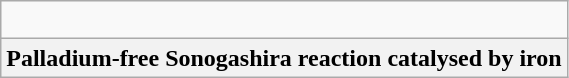<table class="wikitable">
<tr align="center">
<td><br></td>
</tr>
<tr>
<th>Palladium-free Sonogashira reaction catalysed by iron</th>
</tr>
</table>
